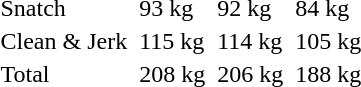<table>
<tr>
<td>Snatch</td>
<td></td>
<td>93 kg</td>
<td></td>
<td>92 kg</td>
<td></td>
<td>84 kg</td>
</tr>
<tr>
<td>Clean & Jerk</td>
<td></td>
<td>115 kg</td>
<td></td>
<td>114 kg</td>
<td></td>
<td>105 kg</td>
</tr>
<tr>
<td>Total</td>
<td></td>
<td>208 kg</td>
<td></td>
<td>206 kg</td>
<td></td>
<td>188 kg</td>
</tr>
</table>
